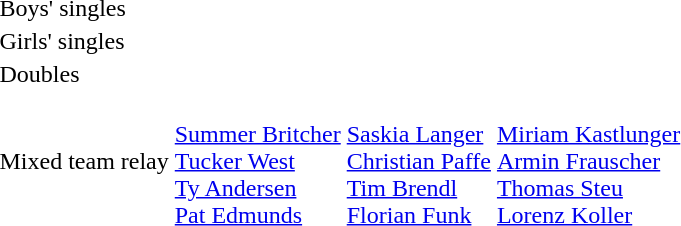<table>
<tr>
<td>Boys' singles<br></td>
<td></td>
<td></td>
<td></td>
</tr>
<tr>
<td>Girls' singles<br></td>
<td></td>
<td></td>
<td></td>
</tr>
<tr>
<td>Doubles<br></td>
<td></td>
<td></td>
<td></td>
</tr>
<tr>
<td>Mixed team relay<br></td>
<td><br><a href='#'>Summer Britcher</a><br><a href='#'>Tucker West</a><br><a href='#'>Ty Andersen</a><br><a href='#'>Pat Edmunds</a></td>
<td><br><a href='#'>Saskia Langer</a><br><a href='#'>Christian Paffe</a><br><a href='#'>Tim Brendl</a><br><a href='#'>Florian Funk</a></td>
<td><br><a href='#'>Miriam Kastlunger</a><br><a href='#'>Armin Frauscher</a><br><a href='#'>Thomas Steu</a><br><a href='#'>Lorenz Koller</a></td>
</tr>
</table>
